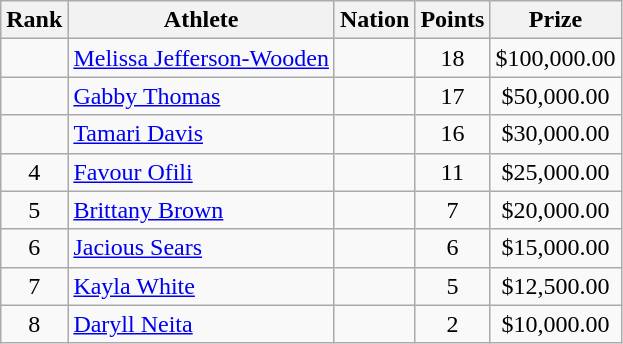<table class="wikitable mw-datatable sortable" style="text-align:center;">
<tr>
<th scope="col" style="width: 10px;">Rank</th>
<th scope="col">Athlete</th>
<th scope="col">Nation</th>
<th scope="col">Points</th>
<th scope="col">Prize</th>
</tr>
<tr>
<td></td>
<td align=left><a href='#'>Melissa Jefferson-Wooden</a> </td>
<td align=left></td>
<td>18</td>
<td>$100,000.00</td>
</tr>
<tr>
<td></td>
<td align=left><a href='#'>Gabby Thomas</a> </td>
<td align=left></td>
<td>17</td>
<td>$50,000.00</td>
</tr>
<tr>
<td></td>
<td align=left><a href='#'>Tamari Davis</a> </td>
<td align=left></td>
<td>16</td>
<td>$30,000.00</td>
</tr>
<tr>
<td>4</td>
<td align=left><a href='#'>Favour Ofili</a> </td>
<td align=left></td>
<td>11</td>
<td>$25,000.00</td>
</tr>
<tr>
<td>5</td>
<td align=left><a href='#'>Brittany Brown</a> </td>
<td align=left></td>
<td>7</td>
<td>$20,000.00</td>
</tr>
<tr>
<td>6</td>
<td align=left><a href='#'>Jacious Sears</a> </td>
<td align=left></td>
<td>6</td>
<td>$15,000.00</td>
</tr>
<tr>
<td>7</td>
<td align=left><a href='#'>Kayla White</a> </td>
<td align=left></td>
<td>5</td>
<td>$12,500.00</td>
</tr>
<tr>
<td>8</td>
<td align=left><a href='#'>Daryll Neita</a> </td>
<td align=left></td>
<td>2</td>
<td>$10,000.00</td>
</tr>
</table>
